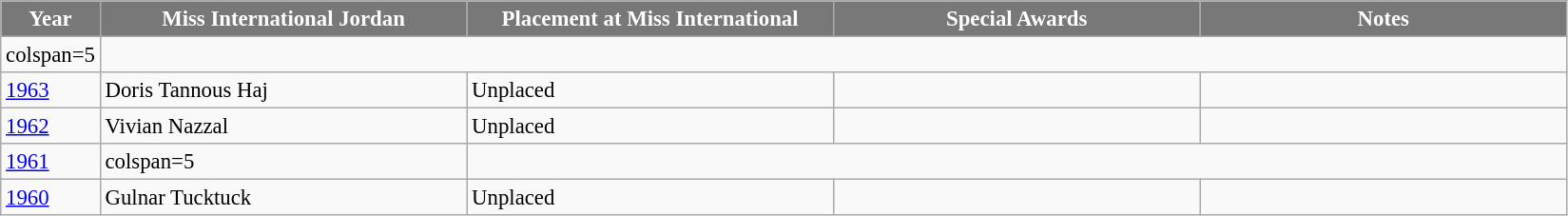<table class="wikitable " style="font-size: 95%;">
<tr>
<th width="60" style="background-color:#787878;color:#FFFFFF;">Year</th>
<th width="250" style="background-color:#787878;color:#FFFFFF;">Miss International Jordan</th>
<th width="250" style="background-color:#787878;color:#FFFFFF;">Placement at Miss International</th>
<th width="250" style="background-color:#787878;color:#FFFFFF;">Special Awards</th>
<th width="250" style="background-color:#787878;color:#FFFFFF;">Notes</th>
</tr>
<tr>
<td>colspan=5 </td>
</tr>
<tr>
<td><a href='#'>1963</a></td>
<td>Doris Tannous Haj</td>
<td>Unplaced</td>
<td></td>
<td></td>
</tr>
<tr>
<td><a href='#'>1962</a></td>
<td>Vivian Nazzal</td>
<td>Unplaced</td>
<td></td>
<td></td>
</tr>
<tr>
<td><a href='#'>1961</a></td>
<td>colspan=5 </td>
</tr>
<tr>
<td><a href='#'>1960</a></td>
<td>Gulnar Tucktuck</td>
<td>Unplaced</td>
<td></td>
<td></td>
</tr>
</table>
